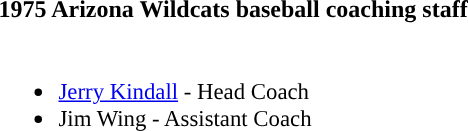<table class="toccolours">
<tr>
<th colspan="9">1975 Arizona Wildcats baseball coaching staff</th>
</tr>
<tr>
<td style="text-align: left; font-size: 95%;" valign="top"><br><ul><li><a href='#'>Jerry Kindall</a> - Head Coach</li><li>Jim Wing - Assistant Coach</li></ul></td>
</tr>
</table>
